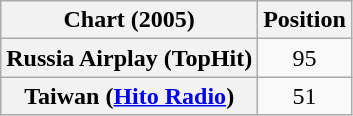<table class="wikitable plainrowheaders" style="text-align:center">
<tr>
<th scope="col">Chart (2005)</th>
<th scope="col">Position</th>
</tr>
<tr>
<th scope="row">Russia Airplay (TopHit)</th>
<td>95</td>
</tr>
<tr>
<th scope="row">Taiwan (<a href='#'>Hito Radio</a>)</th>
<td>51</td>
</tr>
</table>
